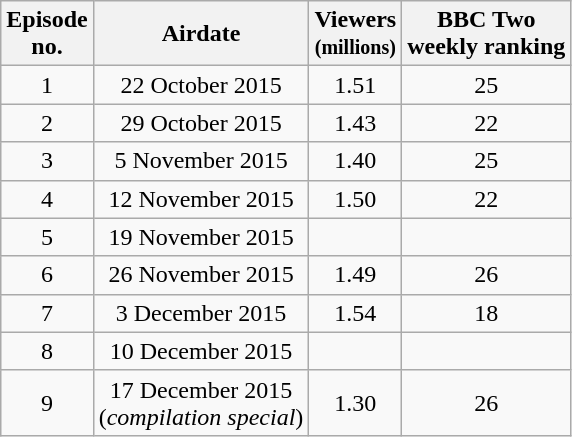<table class="wikitable" style="text-align:center;">
<tr>
<th>Episode<br>no.</th>
<th>Airdate</th>
<th>Viewers<br><small>(millions)</small></th>
<th>BBC Two<br>weekly ranking</th>
</tr>
<tr>
<td>1</td>
<td>22 October 2015</td>
<td>1.51</td>
<td>25</td>
</tr>
<tr>
<td>2</td>
<td>29 October 2015</td>
<td>1.43</td>
<td>22</td>
</tr>
<tr>
<td>3</td>
<td>5 November 2015</td>
<td>1.40</td>
<td>25</td>
</tr>
<tr>
<td>4</td>
<td>12 November 2015</td>
<td>1.50</td>
<td>22</td>
</tr>
<tr>
<td>5</td>
<td>19 November 2015</td>
<td></td>
<td></td>
</tr>
<tr>
<td>6</td>
<td>26 November 2015</td>
<td>1.49</td>
<td>26</td>
</tr>
<tr>
<td>7</td>
<td>3 December 2015</td>
<td>1.54</td>
<td>18</td>
</tr>
<tr>
<td>8</td>
<td>10 December 2015</td>
<td></td>
<td></td>
</tr>
<tr>
<td>9</td>
<td>17 December 2015<br>(<em>compilation special</em>)</td>
<td>1.30</td>
<td>26</td>
</tr>
</table>
